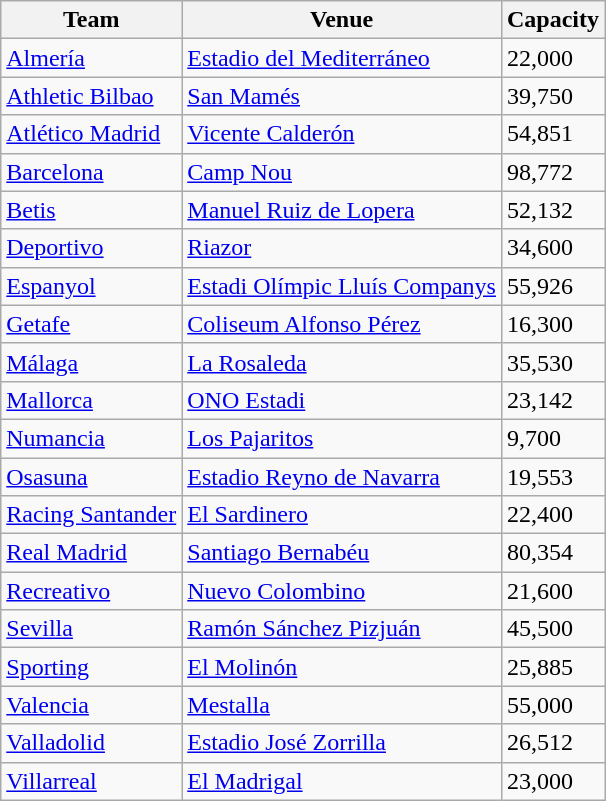<table class="wikitable sortable">
<tr>
<th>Team</th>
<th>Venue</th>
<th>Capacity</th>
</tr>
<tr>
<td><a href='#'>Almería</a></td>
<td><a href='#'>Estadio del Mediterráneo</a></td>
<td>22,000</td>
</tr>
<tr>
<td><a href='#'>Athletic Bilbao</a></td>
<td><a href='#'>San Mamés</a></td>
<td>39,750</td>
</tr>
<tr>
<td><a href='#'>Atlético Madrid</a></td>
<td><a href='#'>Vicente Calderón</a></td>
<td>54,851</td>
</tr>
<tr>
<td><a href='#'>Barcelona</a></td>
<td><a href='#'>Camp Nou</a></td>
<td>98,772</td>
</tr>
<tr>
<td><a href='#'>Betis</a></td>
<td><a href='#'>Manuel Ruiz de Lopera</a></td>
<td>52,132</td>
</tr>
<tr>
<td><a href='#'>Deportivo</a></td>
<td><a href='#'>Riazor</a></td>
<td>34,600</td>
</tr>
<tr>
<td><a href='#'>Espanyol</a></td>
<td><a href='#'>Estadi Olímpic Lluís Companys</a></td>
<td>55,926</td>
</tr>
<tr>
<td><a href='#'>Getafe</a></td>
<td><a href='#'>Coliseum Alfonso Pérez</a></td>
<td>16,300</td>
</tr>
<tr>
<td><a href='#'>Málaga</a></td>
<td><a href='#'>La Rosaleda</a></td>
<td>35,530</td>
</tr>
<tr>
<td><a href='#'>Mallorca</a></td>
<td><a href='#'>ONO Estadi</a></td>
<td>23,142</td>
</tr>
<tr>
<td><a href='#'>Numancia</a></td>
<td><a href='#'>Los Pajaritos</a></td>
<td>9,700</td>
</tr>
<tr>
<td><a href='#'>Osasuna</a></td>
<td><a href='#'>Estadio Reyno de Navarra</a></td>
<td>19,553</td>
</tr>
<tr>
<td><a href='#'>Racing Santander</a></td>
<td><a href='#'>El Sardinero</a></td>
<td>22,400</td>
</tr>
<tr>
<td><a href='#'>Real Madrid</a></td>
<td><a href='#'>Santiago Bernabéu</a></td>
<td>80,354</td>
</tr>
<tr>
<td><a href='#'>Recreativo</a></td>
<td><a href='#'>Nuevo Colombino</a></td>
<td>21,600</td>
</tr>
<tr>
<td><a href='#'>Sevilla</a></td>
<td><a href='#'>Ramón Sánchez Pizjuán</a></td>
<td>45,500</td>
</tr>
<tr>
<td><a href='#'>Sporting</a></td>
<td><a href='#'>El Molinón</a></td>
<td>25,885</td>
</tr>
<tr>
<td><a href='#'>Valencia</a></td>
<td><a href='#'>Mestalla</a></td>
<td>55,000</td>
</tr>
<tr>
<td><a href='#'>Valladolid</a></td>
<td><a href='#'>Estadio José Zorrilla</a></td>
<td>26,512</td>
</tr>
<tr>
<td><a href='#'>Villarreal</a></td>
<td><a href='#'>El Madrigal</a></td>
<td>23,000</td>
</tr>
</table>
